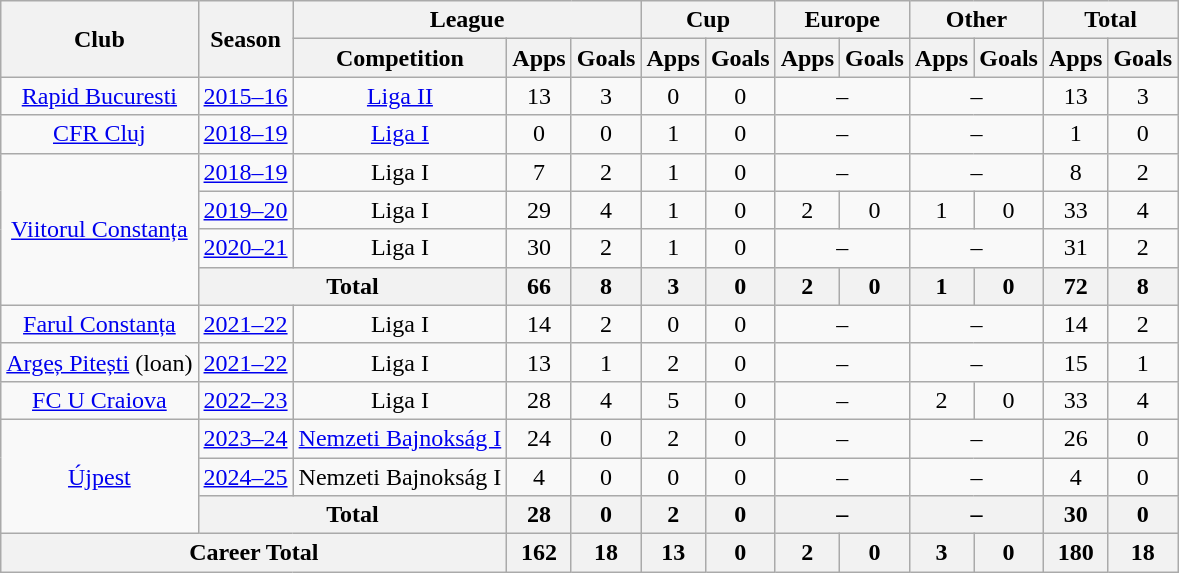<table class="wikitable" style="font-size:100%; text-align: center;">
<tr>
<th rowspan="2">Club</th>
<th rowspan="2">Season</th>
<th colspan="3">League</th>
<th colspan="2">Cup</th>
<th colspan="2">Europe</th>
<th colspan="2">Other</th>
<th colspan="3">Total</th>
</tr>
<tr>
<th>Competition</th>
<th>Apps</th>
<th>Goals</th>
<th>Apps</th>
<th>Goals</th>
<th>Apps</th>
<th>Goals</th>
<th>Apps</th>
<th>Goals</th>
<th>Apps</th>
<th>Goals</th>
</tr>
<tr>
<td><a href='#'>Rapid Bucuresti</a></td>
<td><a href='#'>2015–16</a></td>
<td><a href='#'>Liga II</a></td>
<td>13</td>
<td>3</td>
<td>0</td>
<td>0</td>
<td colspan="2">–</td>
<td colspan="2">–</td>
<td>13</td>
<td>3</td>
</tr>
<tr>
<td><a href='#'>CFR Cluj</a></td>
<td><a href='#'>2018–19</a></td>
<td><a href='#'>Liga I</a></td>
<td>0</td>
<td>0</td>
<td>1</td>
<td>0</td>
<td colspan="2">–</td>
<td colspan="2">–</td>
<td>1</td>
<td>0</td>
</tr>
<tr>
<td rowspan="4"><a href='#'>Viitorul Constanța</a></td>
<td><a href='#'>2018–19</a></td>
<td>Liga I</td>
<td>7</td>
<td>2</td>
<td>1</td>
<td>0</td>
<td colspan="2">–</td>
<td colspan="2">–</td>
<td>8</td>
<td>2</td>
</tr>
<tr>
<td><a href='#'>2019–20</a></td>
<td>Liga I</td>
<td>29</td>
<td>4</td>
<td>1</td>
<td>0</td>
<td>2</td>
<td>0</td>
<td>1</td>
<td>0</td>
<td>33</td>
<td>4</td>
</tr>
<tr>
<td><a href='#'>2020–21</a></td>
<td>Liga I</td>
<td>30</td>
<td>2</td>
<td>1</td>
<td>0</td>
<td colspan="2">–</td>
<td colspan="2">–</td>
<td>31</td>
<td>2</td>
</tr>
<tr>
<th colspan="2">Total</th>
<th>66</th>
<th>8</th>
<th>3</th>
<th>0</th>
<th>2</th>
<th>0</th>
<th>1</th>
<th>0</th>
<th>72</th>
<th>8</th>
</tr>
<tr>
<td><a href='#'>Farul Constanța</a></td>
<td><a href='#'>2021–22</a></td>
<td>Liga I</td>
<td>14</td>
<td>2</td>
<td>0</td>
<td>0</td>
<td colspan="2">–</td>
<td colspan="2">–</td>
<td>14</td>
<td>2</td>
</tr>
<tr>
<td><a href='#'>Argeș Pitești</a> (loan)</td>
<td><a href='#'>2021–22</a></td>
<td>Liga I</td>
<td>13</td>
<td>1</td>
<td>2</td>
<td>0</td>
<td colspan="2">–</td>
<td colspan="2">–</td>
<td>15</td>
<td>1</td>
</tr>
<tr>
<td><a href='#'>FC U Craiova</a></td>
<td><a href='#'>2022–23</a></td>
<td>Liga I</td>
<td>28</td>
<td>4</td>
<td>5</td>
<td>0</td>
<td colspan="2">–</td>
<td>2</td>
<td>0</td>
<td>33</td>
<td>4</td>
</tr>
<tr>
<td rowspan="3"><a href='#'>Újpest</a></td>
<td><a href='#'>2023–24</a></td>
<td><a href='#'>Nemzeti Bajnokság I</a></td>
<td>24</td>
<td>0</td>
<td>2</td>
<td>0</td>
<td colspan="2">–</td>
<td colspan="2">–</td>
<td>26</td>
<td>0</td>
</tr>
<tr>
<td><a href='#'>2024–25</a></td>
<td>Nemzeti Bajnokság I</td>
<td>4</td>
<td>0</td>
<td>0</td>
<td>0</td>
<td colspan="2">–</td>
<td colspan="2">–</td>
<td>4</td>
<td>0</td>
</tr>
<tr>
<th colspan="2">Total</th>
<th>28</th>
<th>0</th>
<th>2</th>
<th>0</th>
<th colspan="2">–</th>
<th colspan="2">–</th>
<th>30</th>
<th>0</th>
</tr>
<tr>
<th colspan="3">Career Total</th>
<th>162</th>
<th>18</th>
<th>13</th>
<th>0</th>
<th>2</th>
<th>0</th>
<th>3</th>
<th>0</th>
<th>180</th>
<th>18</th>
</tr>
</table>
